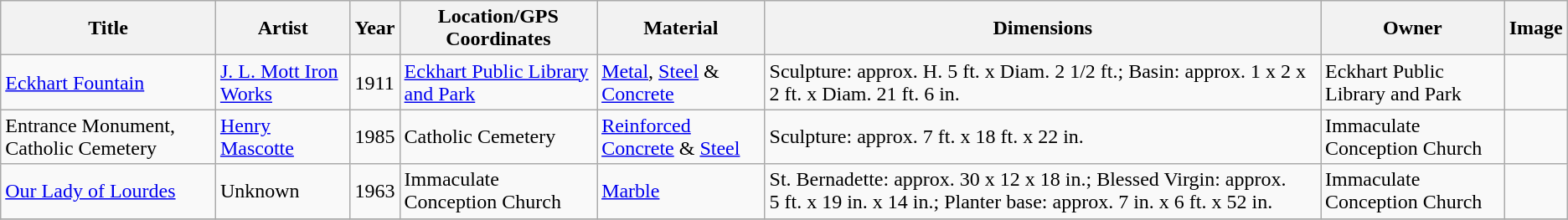<table class="wikitable sortable">
<tr>
<th>Title</th>
<th>Artist</th>
<th>Year</th>
<th>Location/GPS Coordinates</th>
<th>Material</th>
<th>Dimensions</th>
<th>Owner</th>
<th>Image</th>
</tr>
<tr>
<td><a href='#'>Eckhart Fountain</a></td>
<td><a href='#'>J. L. Mott Iron Works</a></td>
<td>1911</td>
<td><a href='#'>Eckhart Public Library and Park</a></td>
<td><a href='#'>Metal</a>, <a href='#'>Steel</a> & <a href='#'>Concrete</a></td>
<td>Sculpture: approx. H. 5 ft. x Diam. 2 1/2 ft.; Basin: approx. 1 x 2 x 2 ft. x Diam. 21 ft. 6 in.</td>
<td>Eckhart Public Library and Park</td>
<td></td>
</tr>
<tr>
<td>Entrance Monument, Catholic Cemetery</td>
<td><a href='#'>Henry Mascotte</a></td>
<td>1985</td>
<td>Catholic Cemetery</td>
<td><a href='#'>Reinforced Concrete</a> & <a href='#'>Steel</a></td>
<td>Sculpture: approx. 7 ft. x 18 ft. x 22 in.</td>
<td>Immaculate Conception Church</td>
<td></td>
</tr>
<tr>
<td><a href='#'>Our Lady of Lourdes</a></td>
<td>Unknown</td>
<td>1963</td>
<td>Immaculate Conception Church</td>
<td><a href='#'>Marble</a></td>
<td>St. Bernadette: approx. 30 x 12 x 18 in.; Blessed Virgin: approx. 5 ft. x 19 in. x 14 in.; Planter base: approx. 7 in. x 6 ft. x 52 in.</td>
<td>Immaculate Conception Church</td>
<td></td>
</tr>
<tr>
</tr>
</table>
